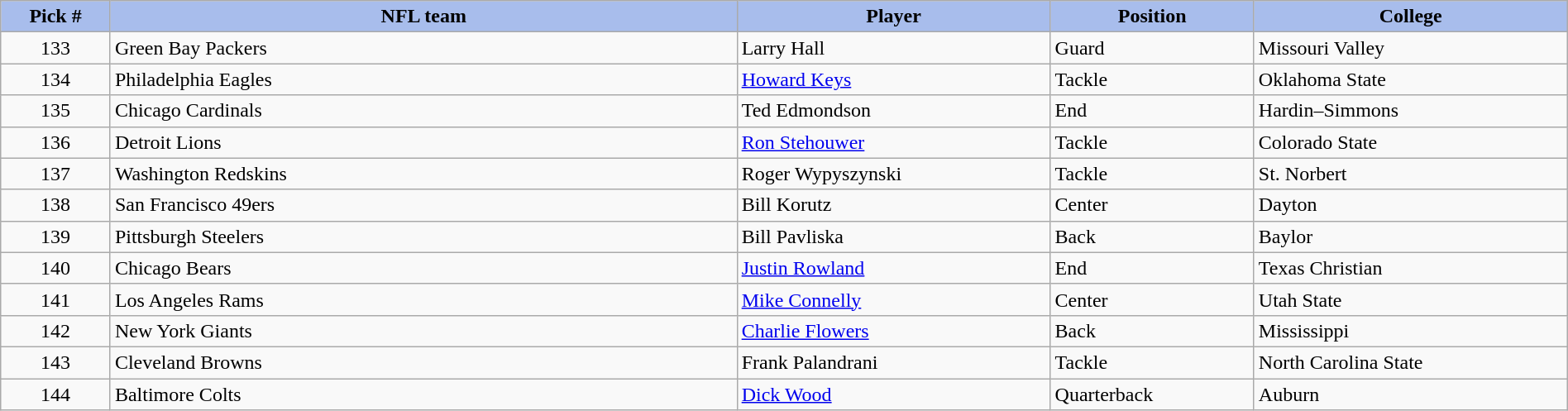<table class="wikitable sortable sortable" style="width: 100%">
<tr>
<th style="background:#A8BDEC;" width=7%>Pick #</th>
<th width=40% style="background:#A8BDEC;">NFL team</th>
<th width=20% style="background:#A8BDEC;">Player</th>
<th width=13% style="background:#A8BDEC;">Position</th>
<th style="background:#A8BDEC;">College</th>
</tr>
<tr>
<td align=center>133</td>
<td>Green Bay Packers</td>
<td>Larry Hall</td>
<td>Guard</td>
<td>Missouri Valley</td>
</tr>
<tr>
<td align=center>134</td>
<td>Philadelphia Eagles</td>
<td><a href='#'>Howard Keys</a></td>
<td>Tackle</td>
<td>Oklahoma State</td>
</tr>
<tr>
<td align=center>135</td>
<td>Chicago Cardinals</td>
<td>Ted Edmondson</td>
<td>End</td>
<td>Hardin–Simmons</td>
</tr>
<tr>
<td align=center>136</td>
<td>Detroit Lions</td>
<td><a href='#'>Ron Stehouwer</a></td>
<td>Tackle</td>
<td>Colorado State</td>
</tr>
<tr>
<td align=center>137</td>
<td>Washington Redskins</td>
<td>Roger Wypyszynski</td>
<td>Tackle</td>
<td>St. Norbert</td>
</tr>
<tr>
<td align=center>138</td>
<td>San Francisco 49ers</td>
<td>Bill Korutz</td>
<td>Center</td>
<td>Dayton</td>
</tr>
<tr>
<td align=center>139</td>
<td>Pittsburgh Steelers</td>
<td>Bill Pavliska</td>
<td>Back</td>
<td>Baylor</td>
</tr>
<tr>
<td align=center>140</td>
<td>Chicago Bears</td>
<td><a href='#'>Justin Rowland</a></td>
<td>End</td>
<td>Texas Christian</td>
</tr>
<tr>
<td align=center>141</td>
<td>Los Angeles Rams</td>
<td><a href='#'>Mike Connelly</a></td>
<td>Center</td>
<td>Utah State</td>
</tr>
<tr>
<td align=center>142</td>
<td>New York Giants</td>
<td><a href='#'>Charlie Flowers</a></td>
<td>Back</td>
<td>Mississippi</td>
</tr>
<tr>
<td align=center>143</td>
<td>Cleveland Browns</td>
<td>Frank Palandrani</td>
<td>Tackle</td>
<td>North Carolina State</td>
</tr>
<tr>
<td align=center>144</td>
<td>Baltimore Colts</td>
<td><a href='#'>Dick Wood</a></td>
<td>Quarterback</td>
<td>Auburn</td>
</tr>
</table>
